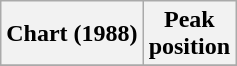<table class="wikitable">
<tr>
<th align="left">Chart (1988)</th>
<th align="center">Peak<br>position</th>
</tr>
<tr>
</tr>
</table>
